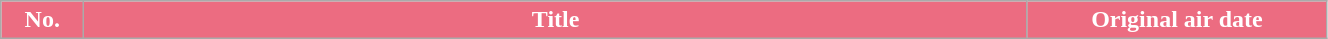<table class="wikitable plainrowheaders" style="width:70%;">
<tr>
<th scope="col" style="background:#ec6c81; color:#fff; width:3em;">No.</th>
<th scope="col" style="background:#ec6c81; color:#fff;">Title</th>
<th scope="col" style="background:#ec6c81; color:#fff; width:12em;">Original air date<br>





</th>
</tr>
</table>
